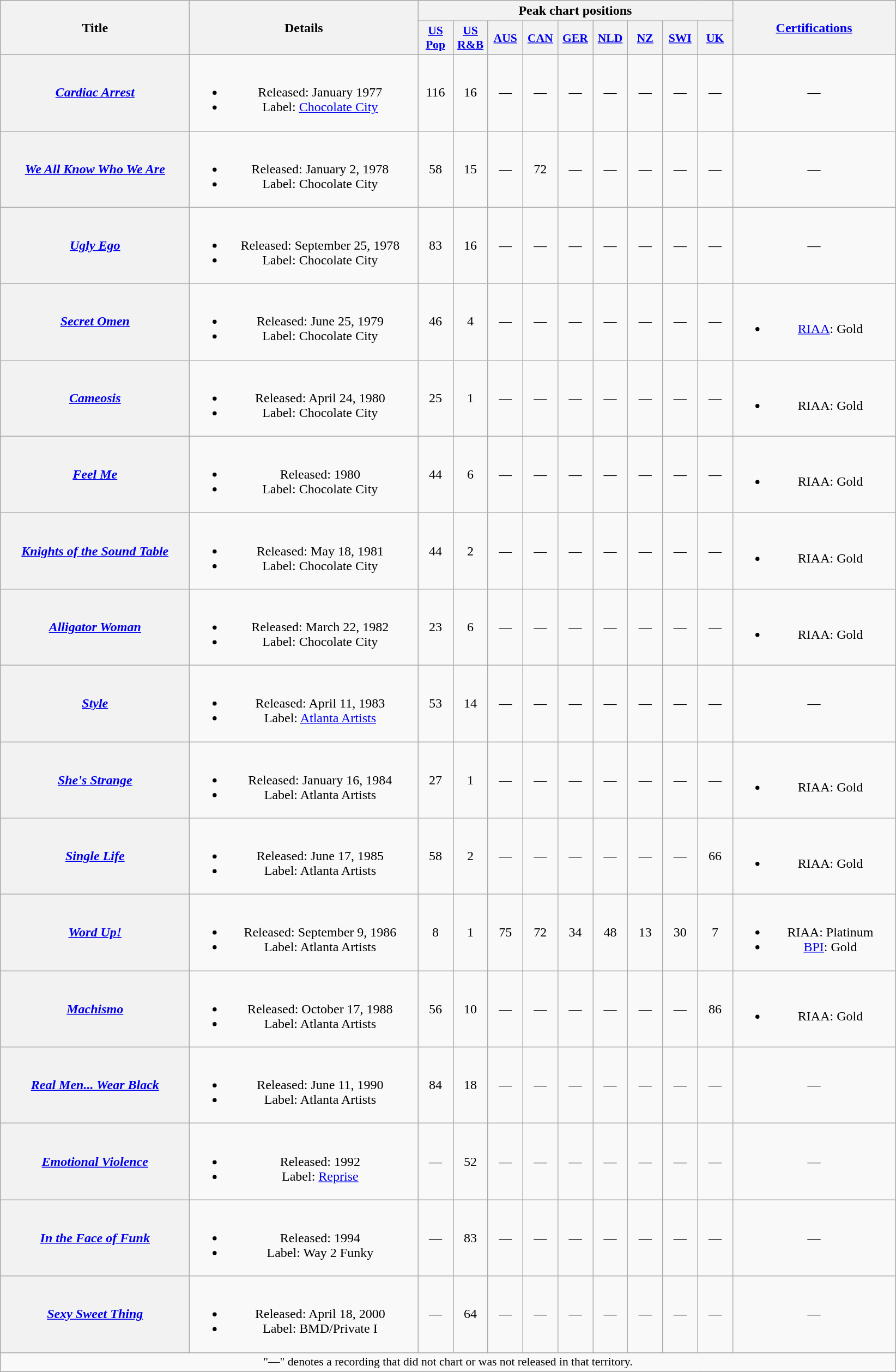<table class="wikitable plainrowheaders" style="text-align:center;">
<tr>
<th scope="col" rowspan="2" style="width:14em;">Title</th>
<th scope="col" rowspan="2" style="width:17em;">Details</th>
<th scope="col" colspan="9">Peak chart positions</th>
<th scope="col" rowspan="2" style="width:12em;"><a href='#'>Certifications</a></th>
</tr>
<tr>
<th scope="col" style="width:2.5em;font-size:90%;"><a href='#'>US Pop</a><br></th>
<th scope="col" style="width:2.5em;font-size:90%;"><a href='#'>US<br>R&B</a><br></th>
<th scope="col" style="width:2.5em;font-size:90%;"><a href='#'>AUS</a><br></th>
<th scope="col" style="width:2.5em;font-size:90%;"><a href='#'>CAN</a><br></th>
<th scope="col" style="width:2.5em;font-size:90%;"><a href='#'>GER</a><br></th>
<th scope="col" style="width:2.5em;font-size:90%;"><a href='#'>NLD</a><br></th>
<th scope="col" style="width:2.5em;font-size:90%;"><a href='#'>NZ</a><br></th>
<th scope="col" style="width:2.5em;font-size:90%;"><a href='#'>SWI</a><br></th>
<th scope="col" style="width:2.5em;font-size:90%;"><a href='#'>UK</a><br></th>
</tr>
<tr>
<th scope="row"><em><a href='#'>Cardiac Arrest</a></em></th>
<td><br><ul><li>Released: January 1977</li><li>Label: <a href='#'>Chocolate City</a></li></ul></td>
<td>116</td>
<td>16</td>
<td>—</td>
<td>—</td>
<td>—</td>
<td>—</td>
<td>—</td>
<td>—</td>
<td>—</td>
<td>—</td>
</tr>
<tr>
<th scope="row"><em><a href='#'>We All Know Who We Are</a></em></th>
<td><br><ul><li>Released: January 2, 1978</li><li>Label: Chocolate City</li></ul></td>
<td>58</td>
<td>15</td>
<td>—</td>
<td>72</td>
<td>—</td>
<td>—</td>
<td>—</td>
<td>—</td>
<td>—</td>
<td>—</td>
</tr>
<tr>
<th scope="row"><em><a href='#'>Ugly Ego</a></em></th>
<td><br><ul><li>Released: September 25, 1978</li><li>Label: Chocolate City</li></ul></td>
<td>83</td>
<td>16</td>
<td>—</td>
<td>—</td>
<td>—</td>
<td>—</td>
<td>—</td>
<td>—</td>
<td>—</td>
<td>—</td>
</tr>
<tr>
<th scope="row"><em><a href='#'>Secret Omen</a></em></th>
<td><br><ul><li>Released: June 25, 1979</li><li>Label: Chocolate City</li></ul></td>
<td>46</td>
<td>4</td>
<td>—</td>
<td>—</td>
<td>—</td>
<td>—</td>
<td>—</td>
<td>—</td>
<td>—</td>
<td><br><ul><li><a href='#'>RIAA</a>: Gold</li></ul></td>
</tr>
<tr>
<th scope="row"><em><a href='#'>Cameosis</a></em></th>
<td><br><ul><li>Released: April 24, 1980</li><li>Label: Chocolate City</li></ul></td>
<td>25</td>
<td>1</td>
<td>—</td>
<td>—</td>
<td>—</td>
<td>—</td>
<td>—</td>
<td>—</td>
<td>—</td>
<td><br><ul><li>RIAA: Gold</li></ul></td>
</tr>
<tr>
<th scope="row"><em><a href='#'>Feel Me</a></em></th>
<td><br><ul><li>Released: 1980</li><li>Label: Chocolate City</li></ul></td>
<td>44</td>
<td>6</td>
<td>—</td>
<td>—</td>
<td>—</td>
<td>—</td>
<td>—</td>
<td>—</td>
<td>—</td>
<td><br><ul><li>RIAA: Gold</li></ul></td>
</tr>
<tr>
<th scope="row"><em><a href='#'>Knights of the Sound Table</a></em></th>
<td><br><ul><li>Released: May 18, 1981</li><li>Label: Chocolate City</li></ul></td>
<td>44</td>
<td>2</td>
<td>—</td>
<td>—</td>
<td>—</td>
<td>—</td>
<td>—</td>
<td>—</td>
<td>—</td>
<td><br><ul><li>RIAA: Gold</li></ul></td>
</tr>
<tr>
<th scope="row"><em><a href='#'>Alligator Woman</a></em></th>
<td><br><ul><li>Released: March 22, 1982</li><li>Label: Chocolate City</li></ul></td>
<td>23</td>
<td>6</td>
<td>—</td>
<td>—</td>
<td>—</td>
<td>—</td>
<td>—</td>
<td>—</td>
<td>—</td>
<td><br><ul><li>RIAA: Gold</li></ul></td>
</tr>
<tr>
<th scope="row"><em><a href='#'>Style</a></em></th>
<td><br><ul><li>Released: April 11, 1983</li><li>Label: <a href='#'>Atlanta Artists</a></li></ul></td>
<td>53</td>
<td>14</td>
<td>—</td>
<td>—</td>
<td>—</td>
<td>—</td>
<td>—</td>
<td>—</td>
<td>—</td>
<td>—</td>
</tr>
<tr>
<th scope="row"><em><a href='#'>She's Strange</a></em></th>
<td><br><ul><li>Released: January 16, 1984</li><li>Label: Atlanta Artists</li></ul></td>
<td>27</td>
<td>1</td>
<td>—</td>
<td>—</td>
<td>—</td>
<td>—</td>
<td>—</td>
<td>—</td>
<td>—</td>
<td><br><ul><li>RIAA: Gold</li></ul></td>
</tr>
<tr>
<th scope="row"><em><a href='#'>Single Life</a></em></th>
<td><br><ul><li>Released: June 17, 1985</li><li>Label: Atlanta Artists</li></ul></td>
<td>58</td>
<td>2</td>
<td>—</td>
<td>—</td>
<td>—</td>
<td>—</td>
<td>—</td>
<td>—</td>
<td>66</td>
<td><br><ul><li>RIAA: Gold</li></ul></td>
</tr>
<tr>
<th scope="row"><em><a href='#'>Word Up!</a></em></th>
<td><br><ul><li>Released: September 9, 1986</li><li>Label: Atlanta Artists</li></ul></td>
<td>8</td>
<td>1</td>
<td>75</td>
<td>72</td>
<td>34</td>
<td>48</td>
<td>13</td>
<td>30</td>
<td>7</td>
<td><br><ul><li>RIAA: Platinum</li><li><a href='#'>BPI</a>: Gold</li></ul></td>
</tr>
<tr>
<th scope="row"><em><a href='#'>Machismo</a></em></th>
<td><br><ul><li>Released: October 17, 1988</li><li>Label: Atlanta Artists</li></ul></td>
<td>56</td>
<td>10</td>
<td>—</td>
<td>—</td>
<td>—</td>
<td>—</td>
<td>—</td>
<td>—</td>
<td>86</td>
<td><br><ul><li>RIAA: Gold</li></ul></td>
</tr>
<tr>
<th scope="row"><em><a href='#'>Real Men... Wear Black</a></em></th>
<td><br><ul><li>Released: June 11, 1990</li><li>Label: Atlanta Artists</li></ul></td>
<td>84</td>
<td>18</td>
<td>—</td>
<td>—</td>
<td>—</td>
<td>—</td>
<td>—</td>
<td>—</td>
<td>—</td>
<td>—</td>
</tr>
<tr>
<th scope="row"><em><a href='#'>Emotional Violence</a></em></th>
<td><br><ul><li>Released: 1992</li><li>Label: <a href='#'>Reprise</a></li></ul></td>
<td>—</td>
<td>52</td>
<td>—</td>
<td>—</td>
<td>—</td>
<td>—</td>
<td>—</td>
<td>—</td>
<td>—</td>
<td>—</td>
</tr>
<tr>
<th scope="row"><em><a href='#'>In the Face of Funk</a></em></th>
<td><br><ul><li>Released: 1994</li><li>Label: Way 2 Funky</li></ul></td>
<td>—</td>
<td>83</td>
<td>—</td>
<td>—</td>
<td>—</td>
<td>—</td>
<td>—</td>
<td>—</td>
<td>—</td>
<td>—</td>
</tr>
<tr>
<th scope="row"><em><a href='#'>Sexy Sweet Thing</a></em></th>
<td><br><ul><li>Released: April 18, 2000</li><li>Label: BMD/Private I</li></ul></td>
<td>—</td>
<td>64</td>
<td>—</td>
<td>—</td>
<td>—</td>
<td>—</td>
<td>—</td>
<td>—</td>
<td>—</td>
<td>—</td>
</tr>
<tr>
<td colspan="13" style="font-size:90%;">"—" denotes a recording that did not chart or was not released in that territory.</td>
</tr>
</table>
